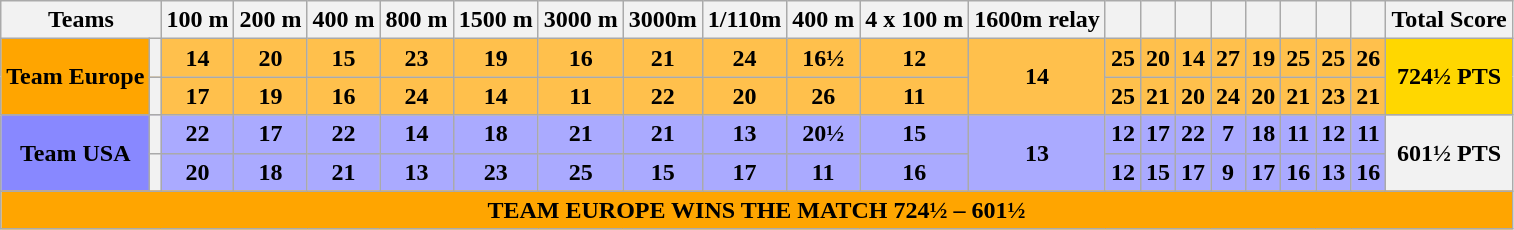<table class="wikitable">
<tr>
<th colspan=2>Teams</th>
<th>100 m</th>
<th>200 m</th>
<th>400 m</th>
<th>800 m</th>
<th>1500 m</th>
<th>3000 m</th>
<th>3000m </th>
<th>1/110m </th>
<th>400 m </th>
<th>4 x 100 m</th>
<th>1600m relay</th>
<th></th>
<th></th>
<th></th>
<th></th>
<th></th>
<th></th>
<th></th>
<th></th>
<th>Total Score</th>
</tr>
<tr bgcolor="#ffc04c">
<td rowspan=2 bgcolor="#ffa500" align="center"><strong>Team Europe </strong><br></td>
<th></th>
<td align=center><strong>14</strong></td>
<td align=center><strong>20</strong></td>
<td align=center><strong>15</strong></td>
<td align=center><strong>23</strong></td>
<td align=center><strong> 19</strong></td>
<td align=center><strong>16</strong></td>
<td align=center><strong>21</strong></td>
<td align=center><strong>24</strong></td>
<td align=center><strong>16½</strong></td>
<td align=center><strong>12</strong></td>
<td rowspan="2" valign=center align=center><strong>14</strong></td>
<td align=center><strong> 25</strong></td>
<td align=center><strong>20</strong></td>
<td align=center><strong>14</strong></td>
<td align=center><strong>27</strong></td>
<td align=center><strong>19</strong></td>
<td align=center><strong>25</strong></td>
<td align=center><strong>25</strong></td>
<td align=center><strong>26</strong></td>
<td rowspan="2" valign="center" align="center" bgcolor="gold"><strong>724½ PTS</strong></td>
</tr>
<tr bgcolor="#ffc04c">
<th></th>
<td align=center><strong>17</strong></td>
<td align=center><strong>19</strong></td>
<td align=center><strong>16 </strong></td>
<td align=center><strong>24</strong></td>
<td align=center><strong>14</strong></td>
<td align=center><strong>11</strong></td>
<td align=center><strong>22</strong></td>
<td align=center><strong>20</strong></td>
<td align=center><strong>26</strong></td>
<td align=center><strong>11</strong></td>
<td align=center><strong>25</strong></td>
<td align=center><strong>21</strong></td>
<td align=center><strong>20</strong></td>
<td align=center><strong>24</strong></td>
<td align=center><strong>20</strong></td>
<td align=center><strong>21</strong></td>
<td align=center><strong>23</strong></td>
<td align=center><strong>21</strong></td>
</tr>
<tr bgcolor="#aaaaff">
<td rowspan=2 bgcolor="#8888ff" align="center"><strong>Team USA</strong><br></td>
<th></th>
<td align=center><strong>22</strong></td>
<td align=center><strong>17</strong></td>
<td align=center><strong>22</strong></td>
<td align=center><strong>14</strong></td>
<td align=center><strong>18</strong></td>
<td align=center><strong>21</strong></td>
<td align=center><strong>21 </strong></td>
<td align=center><strong>13</strong></td>
<td align=center><strong>20½</strong></td>
<td align=center><strong>15</strong></td>
<td rowspan="2" valign=center align=center><strong>13</strong></td>
<td align=center><strong>12</strong></td>
<td align=center><strong>17</strong></td>
<td align=center><strong>22</strong></td>
<td align=center><strong>7</strong></td>
<td align=center><strong>18</strong></td>
<td align=center><strong>11</strong></td>
<td align=center><strong>12</strong></td>
<td align=center><strong>11</strong></td>
<th rowspan="2" valign="center" align="center">601½ PTS</th>
</tr>
<tr bgcolor="#aaaaff">
<th></th>
<td align=center><strong>20</strong></td>
<td align=center><strong>18</strong></td>
<td align=center><strong>21</strong></td>
<td align=center><strong>13</strong></td>
<td align=center><strong>23</strong></td>
<td align=center><strong>25</strong></td>
<td align=center><strong>15</strong></td>
<td align=center><strong>17</strong></td>
<td align=center><strong>11</strong></td>
<td align=center><strong>16</strong></td>
<td align=center><strong>12</strong></td>
<td align=center><strong>15</strong></td>
<td align=center><strong>17</strong></td>
<td align=center><strong>9</strong></td>
<td align=center><strong>17</strong></td>
<td align=center><strong>16</strong></td>
<td align=center><strong>13</strong></td>
<td align=center><strong>16</strong></td>
</tr>
<tr bgcolor=#ffa500>
<td colspan=22 align=center><strong>TEAM EUROPE  WINS THE MATCH 724½ – 601½</strong></td>
</tr>
</table>
